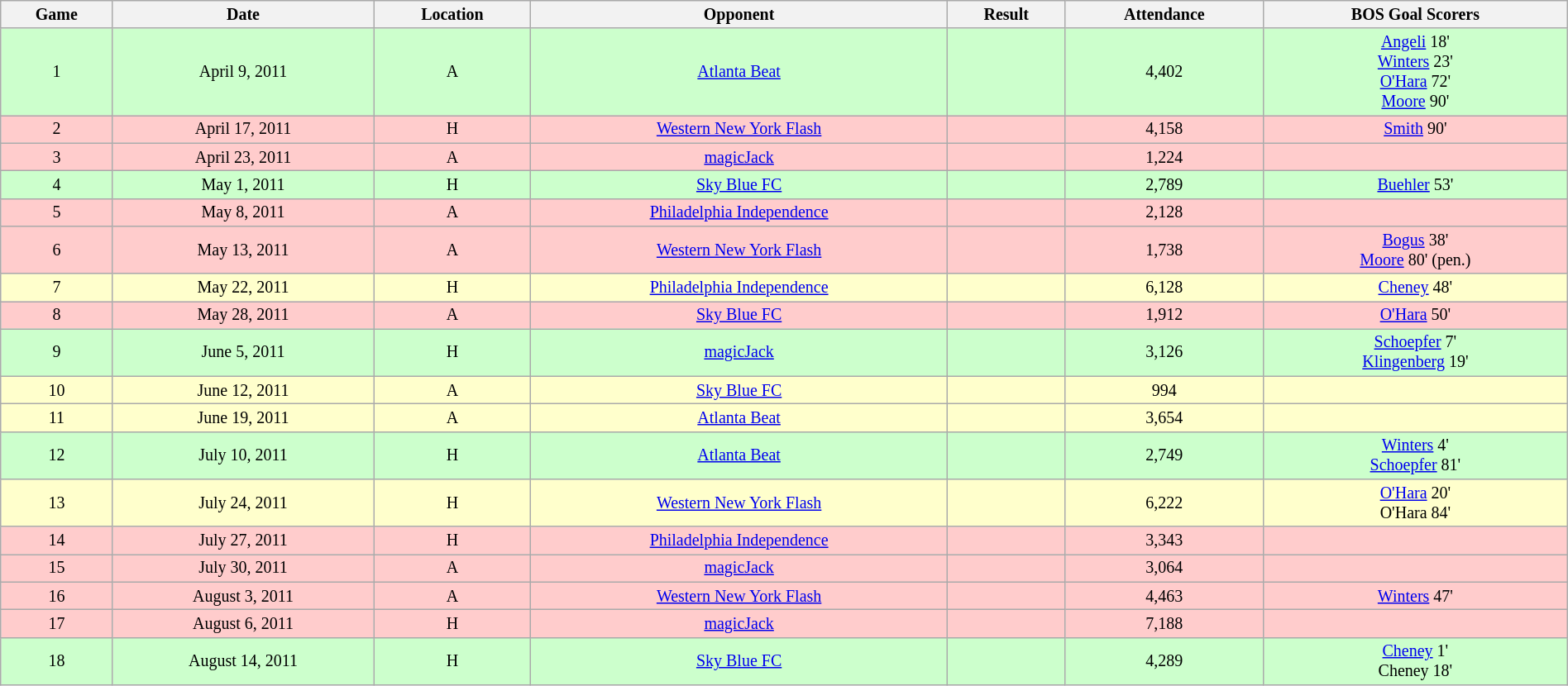<table class="wikitable" style="text-align:center; font-size:smaller; width:100%">
<tr>
<th>Game</th>
<th>Date</th>
<th>Location</th>
<th>Opponent</th>
<th>Result</th>
<th>Attendance</th>
<th>BOS Goal Scorers</th>
</tr>
<tr style="background:#cfc;">
<td>1</td>
<td>April 9, 2011</td>
<td>A</td>
<td><a href='#'>Atlanta Beat</a></td>
<td></td>
<td>4,402</td>
<td><a href='#'>Angeli</a> 18'<br><a href='#'>Winters</a> 23'<br><a href='#'>O'Hara</a> 72'<br><a href='#'>Moore</a> 90'</td>
</tr>
<tr style="background:#fcc;">
<td>2</td>
<td>April 17, 2011</td>
<td>H</td>
<td><a href='#'>Western New York Flash</a></td>
<td></td>
<td>4,158</td>
<td><a href='#'>Smith</a> 90'</td>
</tr>
<tr style="background:#fcc;">
<td>3</td>
<td>April 23, 2011</td>
<td>A</td>
<td><a href='#'>magicJack</a></td>
<td></td>
<td>1,224</td>
<td></td>
</tr>
<tr style="background:#cfc;">
<td>4</td>
<td>May 1, 2011</td>
<td>H</td>
<td><a href='#'>Sky Blue FC</a></td>
<td></td>
<td>2,789</td>
<td><a href='#'>Buehler</a> 53'</td>
</tr>
<tr style="background:#fcc;">
<td>5</td>
<td>May 8, 2011</td>
<td>A</td>
<td><a href='#'>Philadelphia Independence</a></td>
<td></td>
<td>2,128</td>
<td></td>
</tr>
<tr style="background:#fcc;">
<td>6</td>
<td>May 13, 2011</td>
<td>A</td>
<td><a href='#'>Western New York Flash</a></td>
<td></td>
<td>1,738</td>
<td><a href='#'>Bogus</a> 38'<br><a href='#'>Moore</a> 80' (pen.)</td>
</tr>
<tr style="background:#ffc;">
<td>7</td>
<td>May 22, 2011</td>
<td>H</td>
<td><a href='#'>Philadelphia Independence</a></td>
<td></td>
<td>6,128</td>
<td><a href='#'>Cheney</a> 48'</td>
</tr>
<tr style="background:#fcc;">
<td>8</td>
<td>May 28, 2011</td>
<td>A</td>
<td><a href='#'>Sky Blue FC</a></td>
<td></td>
<td>1,912</td>
<td><a href='#'>O'Hara</a> 50'</td>
</tr>
<tr style="background:#cfc;">
<td>9</td>
<td>June 5, 2011</td>
<td>H</td>
<td><a href='#'>magicJack</a></td>
<td></td>
<td>3,126</td>
<td><a href='#'>Schoepfer</a> 7'<br><a href='#'>Klingenberg</a> 19'</td>
</tr>
<tr style="background:#ffc;">
<td>10</td>
<td>June 12, 2011</td>
<td>A</td>
<td><a href='#'>Sky Blue FC</a></td>
<td></td>
<td>994</td>
<td></td>
</tr>
<tr style="background:#ffc;">
<td>11</td>
<td>June 19, 2011</td>
<td>A</td>
<td><a href='#'>Atlanta Beat</a></td>
<td></td>
<td>3,654</td>
<td></td>
</tr>
<tr style="background:#cfc;">
<td>12</td>
<td>July 10, 2011</td>
<td>H</td>
<td><a href='#'>Atlanta Beat</a></td>
<td></td>
<td>2,749</td>
<td><a href='#'>Winters</a> 4'<br><a href='#'>Schoepfer</a> 81'</td>
</tr>
<tr style="background:#ffc;">
<td>13</td>
<td>July 24, 2011</td>
<td>H</td>
<td><a href='#'>Western New York Flash</a></td>
<td></td>
<td>6,222</td>
<td><a href='#'>O'Hara</a> 20'<br>O'Hara 84'</td>
</tr>
<tr style="background:#fcc;">
<td>14</td>
<td>July 27, 2011</td>
<td>H</td>
<td><a href='#'>Philadelphia Independence</a></td>
<td></td>
<td>3,343</td>
<td></td>
</tr>
<tr style="background:#fcc;">
<td>15</td>
<td>July 30, 2011</td>
<td>A</td>
<td><a href='#'>magicJack</a></td>
<td></td>
<td>3,064</td>
<td></td>
</tr>
<tr style="background:#fcc;">
<td>16</td>
<td>August 3, 2011</td>
<td>A</td>
<td><a href='#'>Western New York Flash</a></td>
<td></td>
<td>4,463</td>
<td><a href='#'>Winters</a> 47'</td>
</tr>
<tr style="background:#fcc;">
<td>17</td>
<td>August 6, 2011</td>
<td>H</td>
<td><a href='#'>magicJack</a></td>
<td></td>
<td>7,188</td>
<td></td>
</tr>
<tr style="background:#cfc;">
<td>18</td>
<td>August 14, 2011</td>
<td>H</td>
<td><a href='#'>Sky Blue FC</a></td>
<td></td>
<td>4,289</td>
<td><a href='#'>Cheney</a> 1'<br>Cheney 18'</td>
</tr>
</table>
